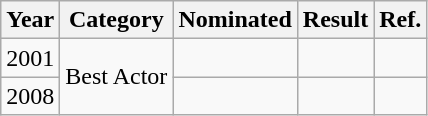<table class="wikitable">
<tr>
<th>Year</th>
<th>Category</th>
<th>Nominated</th>
<th>Result</th>
<th>Ref.</th>
</tr>
<tr>
<td>2001</td>
<td rowspan=2>Best Actor</td>
<td></td>
<td></td>
<td></td>
</tr>
<tr>
<td>2008</td>
<td></td>
<td></td>
<td></td>
</tr>
</table>
